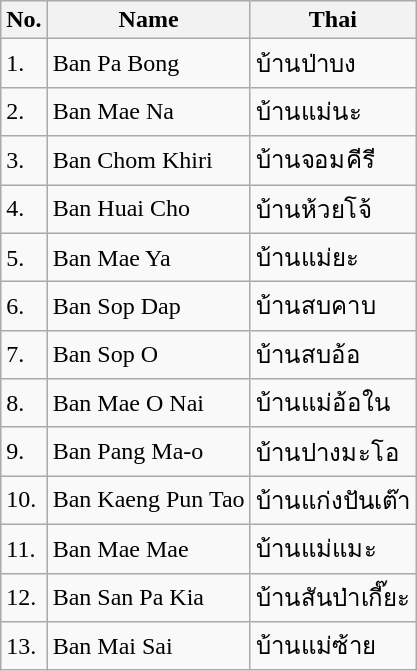<table class="wikitable sortable">
<tr>
<th>No.</th>
<th>Name</th>
<th>Thai</th>
</tr>
<tr>
<td>1.</td>
<td>Ban Pa Bong</td>
<td>บ้านป่าบง</td>
</tr>
<tr>
<td>2.</td>
<td>Ban Mae Na</td>
<td>บ้านแม่นะ</td>
</tr>
<tr>
<td>3.</td>
<td>Ban Chom Khiri</td>
<td>บ้านจอมคีรี</td>
</tr>
<tr>
<td>4.</td>
<td>Ban Huai Cho</td>
<td>บ้านห้วยโจ้</td>
</tr>
<tr>
<td>5.</td>
<td>Ban Mae Ya</td>
<td>บ้านแม่ยะ</td>
</tr>
<tr>
<td>6.</td>
<td>Ban Sop Dap</td>
<td>บ้านสบคาบ</td>
</tr>
<tr>
<td>7.</td>
<td>Ban Sop O</td>
<td>บ้านสบอ้อ</td>
</tr>
<tr>
<td>8.</td>
<td>Ban Mae O Nai</td>
<td>บ้านแม่อ้อใน</td>
</tr>
<tr>
<td>9.</td>
<td>Ban Pang Ma-o</td>
<td>บ้านปางมะโอ</td>
</tr>
<tr>
<td>10.</td>
<td>Ban Kaeng Pun Tao</td>
<td>บ้านแก่งปันเต๊า</td>
</tr>
<tr>
<td>11.</td>
<td>Ban Mae Mae</td>
<td>บ้านแม่แมะ</td>
</tr>
<tr>
<td>12.</td>
<td>Ban San Pa Kia</td>
<td>บ้านสันป่าเกี๊ยะ</td>
</tr>
<tr>
<td>13.</td>
<td>Ban Mai Sai</td>
<td>บ้านแม่ซ้าย</td>
</tr>
</table>
